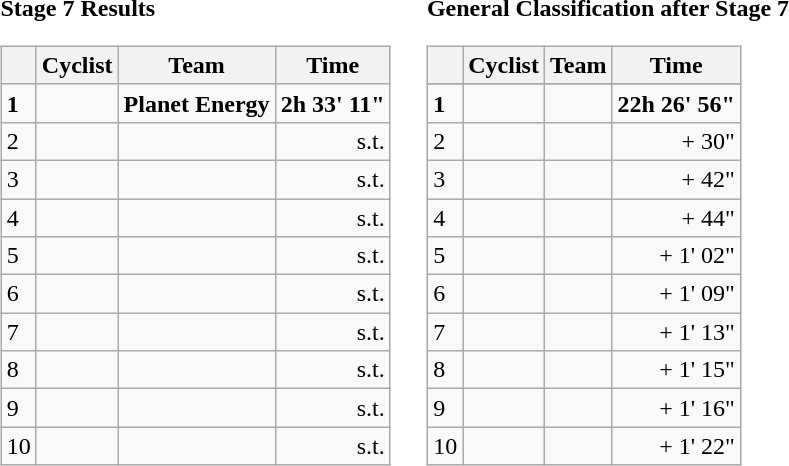<table>
<tr>
<td><strong>Stage 7 Results</strong><br><table class="wikitable">
<tr>
<th></th>
<th>Cyclist</th>
<th>Team</th>
<th>Time</th>
</tr>
<tr>
<td><strong>1</strong></td>
<td><strong></strong></td>
<td><strong>Planet Energy</strong></td>
<td align=right><strong>2h 33' 11"</strong></td>
</tr>
<tr>
<td>2</td>
<td></td>
<td></td>
<td align=right>s.t.</td>
</tr>
<tr>
<td>3</td>
<td> </td>
<td></td>
<td align=right>s.t.</td>
</tr>
<tr>
<td>4</td>
<td></td>
<td></td>
<td align=right>s.t.</td>
</tr>
<tr>
<td>5</td>
<td></td>
<td></td>
<td align=right>s.t.</td>
</tr>
<tr>
<td>6</td>
<td></td>
<td></td>
<td align=right>s.t.</td>
</tr>
<tr>
<td>7</td>
<td></td>
<td></td>
<td align=right>s.t.</td>
</tr>
<tr>
<td>8</td>
<td> </td>
<td></td>
<td align=right>s.t.</td>
</tr>
<tr>
<td>9</td>
<td></td>
<td></td>
<td align=right>s.t.</td>
</tr>
<tr>
<td>10</td>
<td></td>
<td></td>
<td align=right>s.t.</td>
</tr>
</table>
</td>
<td></td>
<td><strong>General Classification after Stage 7</strong><br><table class="wikitable">
<tr>
<th></th>
<th>Cyclist</th>
<th>Team</th>
<th>Time</th>
</tr>
<tr>
</tr>
<tr>
<td><strong>1</strong></td>
<td><strong></strong> </td>
<td><strong></strong></td>
<td align=right><strong>22h 26' 56"</strong></td>
</tr>
<tr>
<td>2</td>
<td></td>
<td></td>
<td align=right>+ 30"</td>
</tr>
<tr>
<td>3</td>
<td></td>
<td></td>
<td align=right>+ 42"</td>
</tr>
<tr>
<td>4</td>
<td></td>
<td></td>
<td align=right>+ 44"</td>
</tr>
<tr>
<td>5</td>
<td> </td>
<td></td>
<td align=right>+ 1' 02"</td>
</tr>
<tr>
<td>6</td>
<td></td>
<td></td>
<td align=right>+ 1' 09"</td>
</tr>
<tr>
<td>7</td>
<td></td>
<td></td>
<td align=right>+ 1' 13"</td>
</tr>
<tr>
<td>8</td>
<td></td>
<td></td>
<td align=right>+ 1' 15"</td>
</tr>
<tr>
<td>9</td>
<td></td>
<td></td>
<td align=right>+ 1' 16"</td>
</tr>
<tr>
<td>10</td>
<td></td>
<td></td>
<td align=right>+ 1' 22"</td>
</tr>
</table>
</td>
</tr>
</table>
